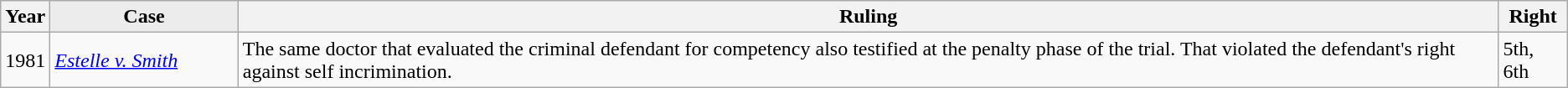<table class="wikitable">
<tr>
<th>Year</th>
<th style="background: #ececec; width:12%">Case</th>
<th>Ruling</th>
<th>Right</th>
</tr>
<tr>
<td>1981</td>
<td><em><a href='#'>Estelle v. Smith</a></em></td>
<td>The same doctor that evaluated the criminal defendant for competency also testified at the penalty phase of the trial. That violated the defendant's right against self incrimination.</td>
<td>5th, 6th</td>
</tr>
</table>
